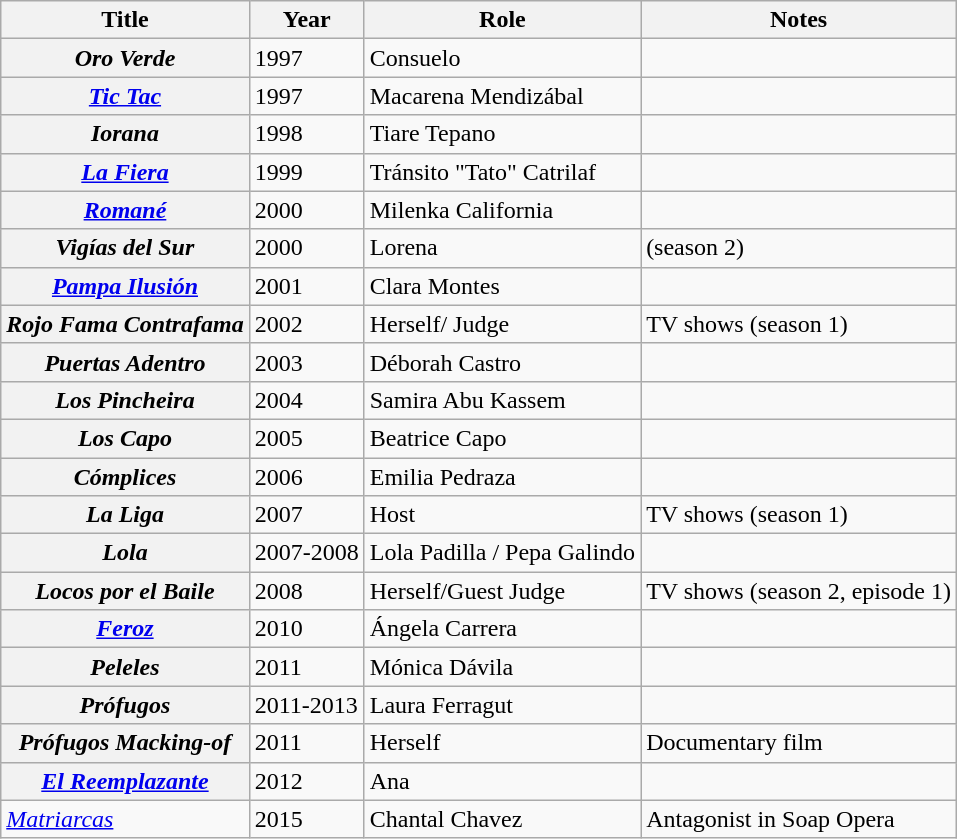<table class="wikitable plainrowheaders sortable">
<tr>
<th scope="col">Title</th>
<th scope="col">Year</th>
<th scope="col">Role</th>
<th scope="col" class="unsortable">Notes</th>
</tr>
<tr>
<th scope="row"><em>Oro Verde</em></th>
<td>1997</td>
<td>Consuelo</td>
<td></td>
</tr>
<tr>
<th scope="row"><em><a href='#'>Tic Tac</a></em></th>
<td>1997</td>
<td>Macarena Mendizábal</td>
<td></td>
</tr>
<tr>
<th scope="row"><em>Iorana</em></th>
<td>1998</td>
<td>Tiare Tepano</td>
<td></td>
</tr>
<tr>
<th scope="row"><em><a href='#'>La Fiera</a></em></th>
<td>1999</td>
<td>Tránsito "Tato" Catrilaf</td>
<td></td>
</tr>
<tr>
<th scope="row"><em><a href='#'>Romané</a></em></th>
<td>2000</td>
<td>Milenka California</td>
<td></td>
</tr>
<tr>
<th scope="row"><em>Vigías del Sur</em></th>
<td>2000</td>
<td>Lorena</td>
<td>(season 2)</td>
</tr>
<tr>
<th scope="row"><em><a href='#'>Pampa Ilusión</a></em></th>
<td>2001</td>
<td>Clara Montes</td>
<td></td>
</tr>
<tr>
<th scope="row"><em>Rojo Fama Contrafama</em></th>
<td>2002</td>
<td>Herself/ Judge</td>
<td>TV shows (season 1)</td>
</tr>
<tr>
<th scope="row"><em>Puertas Adentro</em></th>
<td>2003</td>
<td>Déborah Castro</td>
<td></td>
</tr>
<tr>
<th scope="row"><em>Los Pincheira</em></th>
<td>2004</td>
<td>Samira Abu Kassem</td>
<td></td>
</tr>
<tr>
<th scope="row"><em>Los Capo</em></th>
<td>2005</td>
<td>Beatrice Capo</td>
<td></td>
</tr>
<tr>
<th scope="row"><em>Cómplices</em></th>
<td>2006</td>
<td>Emilia Pedraza</td>
<td></td>
</tr>
<tr>
<th scope="row"><em>La Liga</em></th>
<td>2007</td>
<td>Host</td>
<td>TV shows (season 1)</td>
</tr>
<tr>
<th scope="row"><em>Lola</em></th>
<td>2007-2008</td>
<td>Lola Padilla / Pepa Galindo</td>
<td></td>
</tr>
<tr>
<th scope="row"><em>Locos por el Baile</em></th>
<td>2008</td>
<td>Herself/Guest Judge</td>
<td>TV shows (season 2, episode 1)</td>
</tr>
<tr>
<th scope="row"><em><a href='#'>Feroz</a></em></th>
<td>2010</td>
<td>Ángela Carrera</td>
<td></td>
</tr>
<tr>
<th scope="row"><em>Peleles</em></th>
<td>2011</td>
<td>Mónica Dávila</td>
<td></td>
</tr>
<tr>
<th scope="row"><em>Prófugos</em></th>
<td>2011-2013</td>
<td>Laura Ferragut</td>
<td></td>
</tr>
<tr>
<th scope="row"><em>Prófugos Macking-of</em></th>
<td>2011</td>
<td>Herself</td>
<td>Documentary film</td>
</tr>
<tr>
<th scope="row"><em><a href='#'>El Reemplazante</a></em></th>
<td>2012</td>
<td>Ana</td>
<td></td>
</tr>
<tr>
<td scope="row"><em><a href='#'>Matriarcas</a></em></td>
<td>2015</td>
<td>Chantal Chavez</td>
<td>Antagonist in Soap Opera</td>
</tr>
</table>
